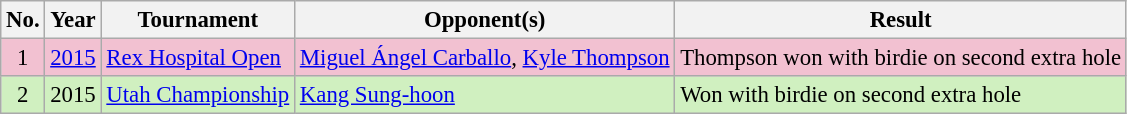<table class="wikitable" style="font-size:95%;">
<tr>
<th>No.</th>
<th>Year</th>
<th>Tournament</th>
<th>Opponent(s)</th>
<th>Result</th>
</tr>
<tr style="background:#F2C1D1;">
<td align=center>1</td>
<td><a href='#'>2015</a></td>
<td><a href='#'>Rex Hospital Open</a></td>
<td> <a href='#'>Miguel Ángel Carballo</a>,  <a href='#'>Kyle Thompson</a></td>
<td>Thompson won with birdie on second extra hole</td>
</tr>
<tr style="background:#D0F0C0;">
<td align=center>2</td>
<td>2015</td>
<td><a href='#'>Utah Championship</a></td>
<td> <a href='#'>Kang Sung-hoon</a></td>
<td>Won with birdie on second extra hole</td>
</tr>
</table>
